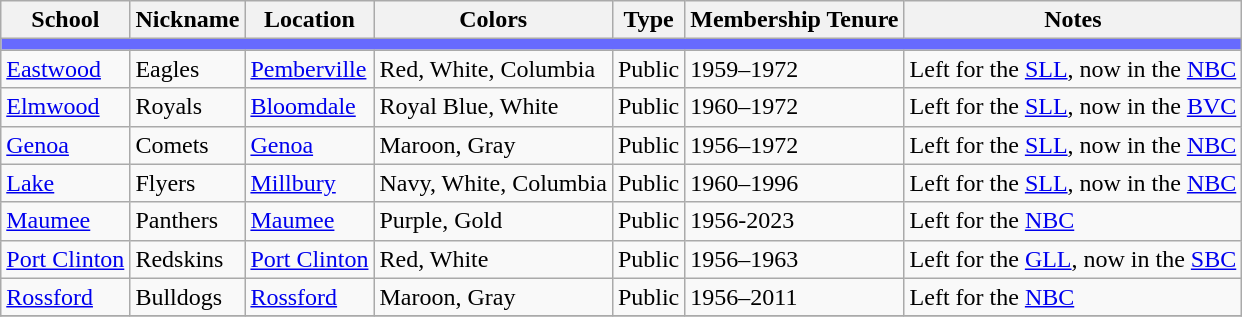<table class="wikitable sortable">
<tr>
<th>School</th>
<th>Nickname</th>
<th>Location</th>
<th>Colors</th>
<th>Type</th>
<th>Membership Tenure</th>
<th>Notes</th>
</tr>
<tr>
<th colspan="7" style="background:#676AFE;"></th>
</tr>
<tr>
<td><a href='#'>Eastwood</a></td>
<td>Eagles</td>
<td><a href='#'>Pemberville</a></td>
<td>Red, White, Columbia <br>  </td>
<td>Public</td>
<td>1959–1972</td>
<td>Left for the <a href='#'>SLL</a>, now in the <a href='#'>NBC</a></td>
</tr>
<tr>
<td><a href='#'>Elmwood</a></td>
<td>Royals</td>
<td><a href='#'>Bloomdale</a></td>
<td>Royal Blue, White<br> </td>
<td>Public</td>
<td>1960–1972</td>
<td>Left for the <a href='#'>SLL</a>, now in the <a href='#'>BVC</a></td>
</tr>
<tr>
<td><a href='#'>Genoa</a></td>
<td>Comets</td>
<td><a href='#'>Genoa</a></td>
<td>Maroon, Gray <br>  </td>
<td>Public</td>
<td>1956–1972</td>
<td>Left for the <a href='#'>SLL</a>, now in the <a href='#'>NBC</a></td>
</tr>
<tr>
<td><a href='#'>Lake</a></td>
<td>Flyers</td>
<td><a href='#'>Millbury</a></td>
<td>Navy, White, Columbia <br>   </td>
<td>Public</td>
<td>1960–1996</td>
<td>Left for the <a href='#'>SLL</a>, now in the <a href='#'>NBC</a></td>
</tr>
<tr>
<td><a href='#'>Maumee</a></td>
<td>Panthers</td>
<td><a href='#'>Maumee</a></td>
<td>Purple, Gold<br> </td>
<td>Public</td>
<td>1956-2023</td>
<td>Left for the <a href='#'>NBC</a></td>
</tr>
<tr>
<td><a href='#'>Port Clinton</a></td>
<td>Redskins</td>
<td><a href='#'>Port Clinton</a></td>
<td>Red, White<br> </td>
<td>Public</td>
<td>1956–1963</td>
<td>Left for the <a href='#'>GLL</a>, now in the <a href='#'>SBC</a></td>
</tr>
<tr>
<td><a href='#'>Rossford</a></td>
<td>Bulldogs</td>
<td><a href='#'>Rossford</a></td>
<td>Maroon, Gray <br>  </td>
<td>Public</td>
<td>1956–2011</td>
<td>Left for the <a href='#'>NBC</a></td>
</tr>
<tr>
</tr>
</table>
